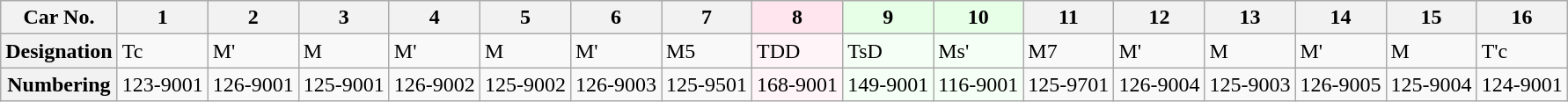<table class="wikitable">
<tr>
<th>Car No.</th>
<th>1</th>
<th>2</th>
<th>3</th>
<th>4</th>
<th>5</th>
<th>6</th>
<th>7</th>
<th style="background: #FFE6EE">8</th>
<th style="background: #E6FFE6">9</th>
<th style="background: #E6FFE6">10</th>
<th>11</th>
<th>12</th>
<th>13</th>
<th>14</th>
<th>15</th>
<th>16</th>
</tr>
<tr>
<th>Designation</th>
<td>Tc</td>
<td>M'</td>
<td>M</td>
<td>M'</td>
<td>M</td>
<td>M'</td>
<td>M5</td>
<td style="background: #FFF5F8">TDD</td>
<td style="background: #F5FFF5">TsD</td>
<td style="background: #F5FFF5">Ms'</td>
<td>M7</td>
<td>M'</td>
<td>M</td>
<td>M'</td>
<td>M</td>
<td>T'c</td>
</tr>
<tr>
<th>Numbering</th>
<td>123-9001</td>
<td>126-9001</td>
<td>125-9001</td>
<td>126-9002</td>
<td>125-9002</td>
<td>126-9003</td>
<td>125-9501</td>
<td style="background: #FFF5F8">168-9001</td>
<td style="background: #F5FFF5">149-9001</td>
<td style="background: #F5FFF5">116-9001</td>
<td>125-9701</td>
<td>126-9004</td>
<td>125-9003</td>
<td>126-9005</td>
<td>125-9004</td>
<td>124-9001</td>
</tr>
</table>
